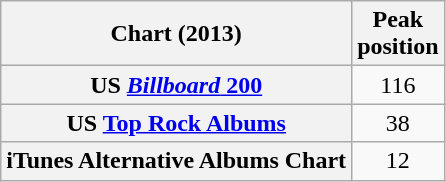<table class="wikitable sortable plainrowheaders" style="text-align:center">
<tr>
<th scope="col">Chart (2013)</th>
<th scope="col">Peak<br>position</th>
</tr>
<tr>
<th scope="row">US <a href='#'><em>Billboard</em> 200</a></th>
<td>116</td>
</tr>
<tr>
<th scope="row">US <a href='#'>Top Rock Albums</a></th>
<td>38</td>
</tr>
<tr>
<th scope="row">iTunes Alternative Albums Chart</th>
<td>12</td>
</tr>
</table>
